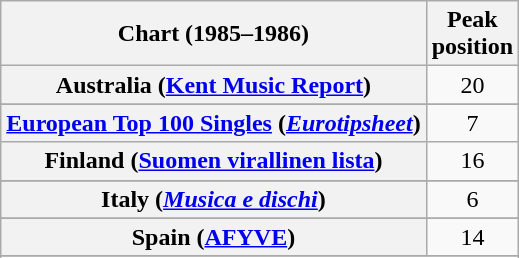<table class="wikitable sortable plainrowheaders" style="text-align:center">
<tr>
<th scope="col">Chart (1985–1986)</th>
<th scope="col">Peak<br>position</th>
</tr>
<tr>
<th scope="row">Australia (<a href='#'>Kent Music Report</a>)</th>
<td>20</td>
</tr>
<tr>
</tr>
<tr>
</tr>
<tr>
</tr>
<tr>
<th scope="row"><a href='#'>European Top 100 Singles</a> (<em><a href='#'>Eurotipsheet</a></em>)</th>
<td>7</td>
</tr>
<tr>
<th scope="row">Finland (<a href='#'>Suomen virallinen lista</a>)</th>
<td>16</td>
</tr>
<tr>
</tr>
<tr>
<th scope=row>Italy (<em><a href='#'>Musica e dischi</a></em>)</th>
<td>6</td>
</tr>
<tr>
</tr>
<tr>
</tr>
<tr>
</tr>
<tr>
<th scope="row">Spain (<a href='#'>AFYVE</a>)</th>
<td>14</td>
</tr>
<tr>
</tr>
<tr>
</tr>
<tr>
</tr>
<tr>
</tr>
<tr>
</tr>
<tr>
</tr>
</table>
